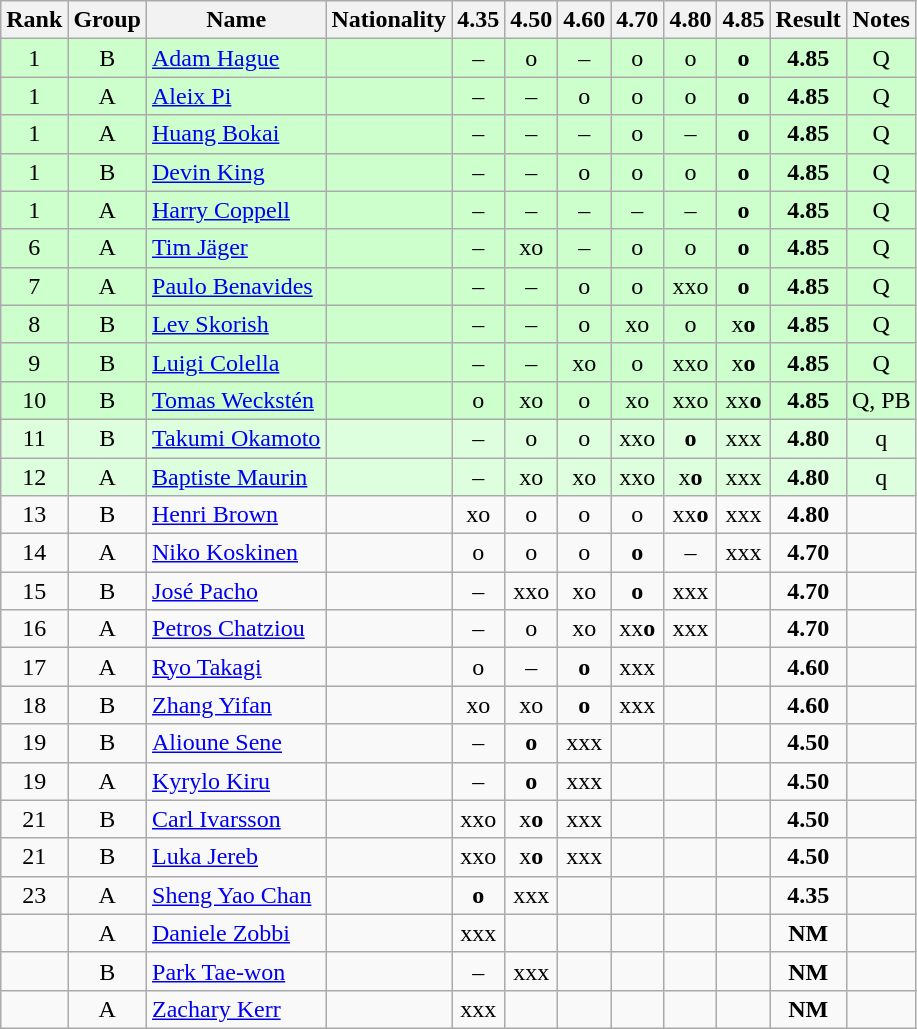<table class="wikitable sortable" style="text-align:center">
<tr>
<th>Rank</th>
<th>Group</th>
<th>Name</th>
<th>Nationality</th>
<th>4.35</th>
<th>4.50</th>
<th>4.60</th>
<th>4.70</th>
<th>4.80</th>
<th>4.85</th>
<th>Result</th>
<th>Notes</th>
</tr>
<tr bgcolor=ccffcc>
<td>1</td>
<td>B</td>
<td align=left><a href='#'>Adam Hague</a></td>
<td align=left></td>
<td>–</td>
<td>o</td>
<td>–</td>
<td>o</td>
<td>o</td>
<td><strong>o</strong></td>
<td><strong>4.85</strong></td>
<td>Q</td>
</tr>
<tr bgcolor=ccffcc>
<td>1</td>
<td>A</td>
<td align=left><a href='#'>Aleix Pi</a></td>
<td align=left></td>
<td>–</td>
<td>–</td>
<td>o</td>
<td>o</td>
<td>o</td>
<td><strong>o</strong></td>
<td><strong>4.85</strong></td>
<td>Q</td>
</tr>
<tr bgcolor=ccffcc>
<td>1</td>
<td>A</td>
<td align=left><a href='#'>Huang Bokai</a></td>
<td align=left></td>
<td>–</td>
<td>–</td>
<td>–</td>
<td>o</td>
<td>–</td>
<td><strong>o</strong></td>
<td><strong>4.85</strong></td>
<td>Q</td>
</tr>
<tr bgcolor=ccffcc>
<td>1</td>
<td>B</td>
<td align=left><a href='#'>Devin King</a></td>
<td align=left></td>
<td>–</td>
<td>–</td>
<td>o</td>
<td>o</td>
<td>o</td>
<td><strong>o</strong></td>
<td><strong>4.85</strong></td>
<td>Q</td>
</tr>
<tr bgcolor=ccffcc>
<td>1</td>
<td>A</td>
<td align=left><a href='#'>Harry Coppell</a></td>
<td align=left></td>
<td>–</td>
<td>–</td>
<td>–</td>
<td>–</td>
<td>–</td>
<td><strong>o</strong></td>
<td><strong>4.85</strong></td>
<td>Q</td>
</tr>
<tr bgcolor=ccffcc>
<td>6</td>
<td>A</td>
<td align=left><a href='#'>Tim Jäger</a></td>
<td align=left></td>
<td>–</td>
<td>xo</td>
<td>–</td>
<td>o</td>
<td>o</td>
<td><strong>o</strong></td>
<td><strong>4.85</strong></td>
<td>Q</td>
</tr>
<tr bgcolor=ccffcc>
<td>7</td>
<td>A</td>
<td align=left><a href='#'>Paulo Benavides</a></td>
<td align=left></td>
<td>–</td>
<td>–</td>
<td>o</td>
<td>o</td>
<td>xxo</td>
<td><strong>o</strong></td>
<td><strong>4.85</strong></td>
<td>Q</td>
</tr>
<tr bgcolor=ccffcc>
<td>8</td>
<td>B</td>
<td align=left><a href='#'>Lev Skorish</a></td>
<td align=left></td>
<td>–</td>
<td>–</td>
<td>o</td>
<td>xo</td>
<td>o</td>
<td>x<strong>o</strong></td>
<td><strong>4.85</strong></td>
<td>Q</td>
</tr>
<tr bgcolor=ccffcc>
<td>9</td>
<td>B</td>
<td align=left><a href='#'>Luigi Colella</a></td>
<td align=left></td>
<td>–</td>
<td>–</td>
<td>xo</td>
<td>o</td>
<td>xxo</td>
<td>x<strong>o</strong></td>
<td><strong>4.85</strong></td>
<td>Q</td>
</tr>
<tr bgcolor=ccffcc>
<td>10</td>
<td>B</td>
<td align=left><a href='#'>Tomas Weckstén</a></td>
<td align=left></td>
<td>o</td>
<td>xo</td>
<td>o</td>
<td>xo</td>
<td>xxo</td>
<td>xx<strong>o</strong></td>
<td><strong>4.85</strong></td>
<td>Q, PB</td>
</tr>
<tr bgcolor=ddffdd>
<td>11</td>
<td>B</td>
<td align=left><a href='#'>Takumi Okamoto</a></td>
<td align=left></td>
<td>–</td>
<td>o</td>
<td>o</td>
<td>xxo</td>
<td><strong>o</strong></td>
<td>xxx</td>
<td><strong>4.80</strong></td>
<td>q</td>
</tr>
<tr bgcolor=ddffdd>
<td>12</td>
<td>A</td>
<td align=left><a href='#'>Baptiste Maurin</a></td>
<td align=left></td>
<td>–</td>
<td>xo</td>
<td>xo</td>
<td>xxo</td>
<td>x<strong>o</strong></td>
<td>xxx</td>
<td><strong>4.80</strong></td>
<td>q</td>
</tr>
<tr>
<td>13</td>
<td>B</td>
<td align=left><a href='#'>Henri Brown</a></td>
<td align=left></td>
<td>xo</td>
<td>o</td>
<td>o</td>
<td>o</td>
<td>xx<strong>o</strong></td>
<td>xxx</td>
<td><strong>4.80</strong></td>
<td></td>
</tr>
<tr>
<td>14</td>
<td>A</td>
<td align=left><a href='#'>Niko Koskinen</a></td>
<td align=left></td>
<td>o</td>
<td>o</td>
<td>o</td>
<td><strong>o</strong></td>
<td>–</td>
<td>xxx</td>
<td><strong>4.70</strong></td>
<td></td>
</tr>
<tr>
<td>15</td>
<td>B</td>
<td align=left><a href='#'>José Pacho</a></td>
<td align=left></td>
<td>–</td>
<td>xxo</td>
<td>xo</td>
<td><strong>o</strong></td>
<td>xxx</td>
<td></td>
<td><strong>4.70</strong></td>
<td></td>
</tr>
<tr>
<td>16</td>
<td>A</td>
<td align=left><a href='#'>Petros Chatziou</a></td>
<td align=left></td>
<td>–</td>
<td>o</td>
<td>xo</td>
<td>xx<strong>o</strong></td>
<td>xxx</td>
<td></td>
<td><strong>4.70</strong></td>
<td></td>
</tr>
<tr>
<td>17</td>
<td>A</td>
<td align=left><a href='#'>Ryo Takagi</a></td>
<td align=left></td>
<td>o</td>
<td>–</td>
<td><strong>o</strong></td>
<td>xxx</td>
<td></td>
<td></td>
<td><strong>4.60</strong></td>
<td></td>
</tr>
<tr>
<td>18</td>
<td>B</td>
<td align=left><a href='#'>Zhang Yifan</a></td>
<td align=left></td>
<td>xo</td>
<td>xo</td>
<td><strong>o</strong></td>
<td>xxx</td>
<td></td>
<td></td>
<td><strong>4.60</strong></td>
<td></td>
</tr>
<tr>
<td>19</td>
<td>B</td>
<td align=left><a href='#'>Alioune Sene</a></td>
<td align=left></td>
<td>–</td>
<td><strong>o</strong></td>
<td>xxx</td>
<td></td>
<td></td>
<td></td>
<td><strong>4.50</strong></td>
<td></td>
</tr>
<tr>
<td>19</td>
<td>A</td>
<td align=left><a href='#'>Kyrylo Kiru</a></td>
<td align=left></td>
<td>–</td>
<td><strong>o</strong></td>
<td>xxx</td>
<td></td>
<td></td>
<td></td>
<td><strong>4.50</strong></td>
<td></td>
</tr>
<tr>
<td>21</td>
<td>B</td>
<td align=left><a href='#'>Carl Ivarsson</a></td>
<td align=left></td>
<td>xxo</td>
<td>x<strong>o</strong></td>
<td>xxx</td>
<td></td>
<td></td>
<td></td>
<td><strong>4.50</strong></td>
<td></td>
</tr>
<tr>
<td>21</td>
<td>B</td>
<td align=left><a href='#'>Luka Jereb</a></td>
<td align=left></td>
<td>xxo</td>
<td>x<strong>o</strong></td>
<td>xxx</td>
<td></td>
<td></td>
<td></td>
<td><strong>4.50</strong></td>
<td></td>
</tr>
<tr>
<td>23</td>
<td>A</td>
<td align=left><a href='#'>Sheng Yao Chan</a></td>
<td align=left></td>
<td><strong>o</strong></td>
<td>xxx</td>
<td></td>
<td></td>
<td></td>
<td></td>
<td><strong>4.35</strong></td>
<td></td>
</tr>
<tr>
<td></td>
<td>A</td>
<td align=left><a href='#'>Daniele Zobbi</a></td>
<td align=left></td>
<td>xxx</td>
<td></td>
<td></td>
<td></td>
<td></td>
<td></td>
<td><strong>NM</strong></td>
<td></td>
</tr>
<tr>
<td></td>
<td>B</td>
<td align=left><a href='#'>Park Tae-won</a></td>
<td align=left></td>
<td>–</td>
<td>xxx</td>
<td></td>
<td></td>
<td></td>
<td></td>
<td><strong>NM</strong></td>
<td></td>
</tr>
<tr>
<td></td>
<td>A</td>
<td align=left><a href='#'>Zachary Kerr</a></td>
<td align=left></td>
<td>xxx</td>
<td></td>
<td></td>
<td></td>
<td></td>
<td></td>
<td><strong>NM</strong></td>
<td></td>
</tr>
</table>
